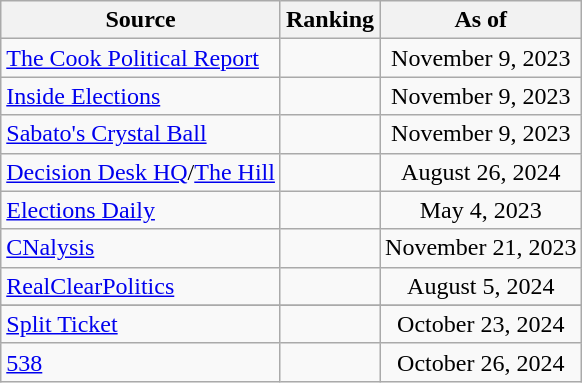<table class="wikitable" style="text-align:center">
<tr>
<th>Source</th>
<th>Ranking</th>
<th>As of</th>
</tr>
<tr>
<td align=left><a href='#'>The Cook Political Report</a></td>
<td></td>
<td>November 9, 2023</td>
</tr>
<tr>
<td align=left><a href='#'>Inside Elections</a></td>
<td></td>
<td>November 9, 2023</td>
</tr>
<tr>
<td align=left><a href='#'>Sabato's Crystal Ball</a></td>
<td></td>
<td>November 9, 2023</td>
</tr>
<tr>
<td align=left><a href='#'>Decision Desk HQ</a>/<a href='#'>The Hill</a></td>
<td></td>
<td>August 26, 2024</td>
</tr>
<tr>
<td align=left><a href='#'>Elections Daily</a></td>
<td></td>
<td>May 4, 2023</td>
</tr>
<tr>
<td align=left><a href='#'>CNalysis</a></td>
<td></td>
<td>November 21, 2023</td>
</tr>
<tr>
<td align=left><a href='#'>RealClearPolitics</a></td>
<td></td>
<td>August 5, 2024</td>
</tr>
<tr>
</tr>
<tr>
<td align="left"><a href='#'>Split Ticket</a></td>
<td></td>
<td>October 23, 2024</td>
</tr>
<tr>
<td align="left"><a href='#'>538</a></td>
<td></td>
<td>October 26, 2024</td>
</tr>
</table>
